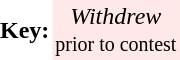<table border="0" cellspacing="0" cellpadding="2">
<tr>
<td><strong>Key:</strong></td>
<td align="center" bgcolor=#FFE8E8><em>Withdrew</em><br><small>prior to contest</small></td>
</tr>
</table>
